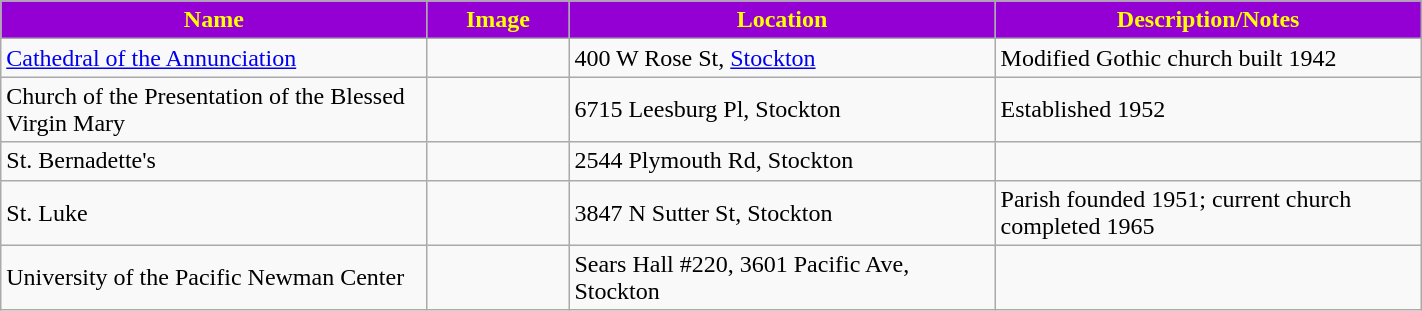<table class="wikitable sortable" style="width:75%">
<tr>
<th style="background:darkviolet; color:yellow;" width="30%"><strong>Name</strong></th>
<th style="background:darkviolet; color:yellow;" width="10%"><strong>Image</strong></th>
<th style="background:darkviolet; color:yellow;" width="30%"><strong>Location</strong></th>
<th style="background:darkviolet; color:yellow;" width="30"><strong>Description/Notes</strong></th>
</tr>
<tr>
<td><a href='#'>Cathedral of the Annunciation</a></td>
<td></td>
<td>400 W Rose St, <a href='#'>Stockton</a></td>
<td>Modified Gothic church built 1942</td>
</tr>
<tr>
<td>Church of the Presentation of the Blessed Virgin Mary</td>
<td></td>
<td>6715 Leesburg Pl, Stockton</td>
<td>Established 1952</td>
</tr>
<tr>
<td>St. Bernadette's</td>
<td></td>
<td>2544 Plymouth Rd, Stockton</td>
<td></td>
</tr>
<tr>
<td>St. Luke</td>
<td></td>
<td>3847 N Sutter St, Stockton</td>
<td>Parish founded 1951; current church completed 1965</td>
</tr>
<tr>
<td>University of the Pacific Newman Center</td>
<td></td>
<td>Sears Hall #220, 3601 Pacific Ave, Stockton</td>
<td></td>
</tr>
</table>
